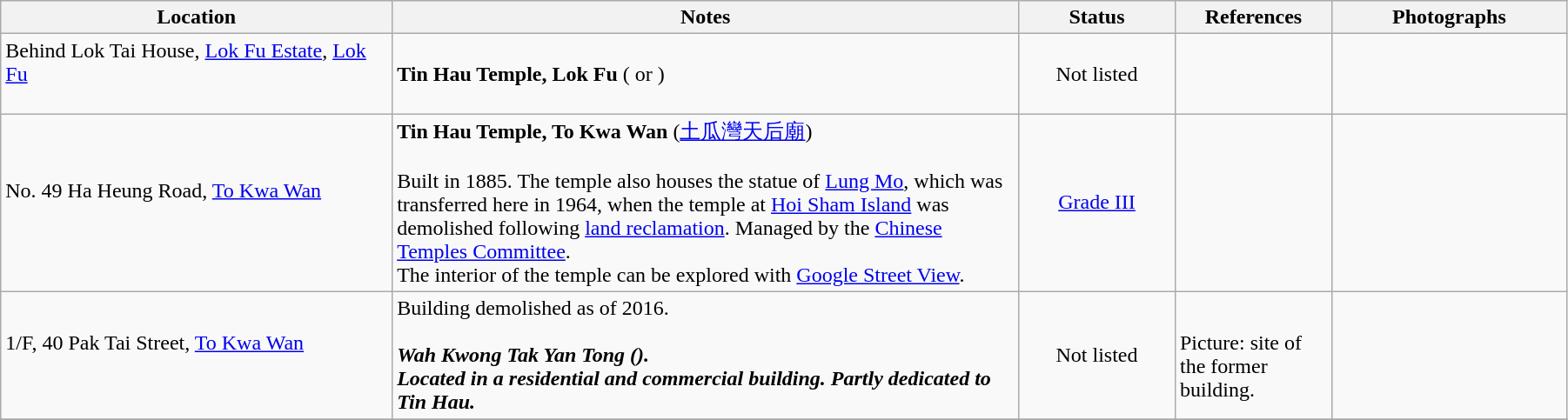<table class="wikitable sortable" style="width:95%">
<tr>
<th width="25%">Location</th>
<th width="40%">Notes</th>
<th width="10%">Status</th>
<th width="10%">References</th>
<th width="15%">Photographs</th>
</tr>
<tr>
<td>Behind Lok Tai House, <a href='#'>Lok Fu Estate</a>, <a href='#'>Lok Fu</a><br><br></td>
<td><strong>Tin Hau Temple, Lok Fu</strong> ( or )</td>
<td style="text-align:center">Not listed</td>
<td> </td>
<td></td>
</tr>
<tr>
<td>No. 49 Ha Heung Road, <a href='#'>To Kwa Wan</a><br><br></td>
<td><strong>Tin Hau Temple, To Kwa Wan</strong> (<a href='#'>土瓜灣天后廟</a>)<br><br>Built in 1885. The temple also houses the statue of <a href='#'>Lung Mo</a>, which was transferred here in 1964, when the temple at <a href='#'>Hoi Sham Island</a> was demolished following <a href='#'>land reclamation</a>. Managed by the <a href='#'>Chinese Temples Committee</a>.<br>
The interior of the temple can be explored with <a href='#'>Google Street View</a>.</td>
<td style="text-align:center"><a href='#'>Grade III</a></td>
<td>  </td>
<td></td>
</tr>
<tr>
<td>1/F, 40 Pak Tai Street, <a href='#'>To Kwa Wan</a><br><br></td>
<td>Building demolished as of 2016.<br><br><strong><em>Wah Kwong Tak Yan Tong<strong> ().<em><br></em>Located in a residential and commercial building. Partly dedicated to Tin Hau.<em></td>
<td style="text-align:center">Not listed</td>
<td><br>Picture: site of the former building.</td>
<td></td>
</tr>
<tr>
</tr>
</table>
